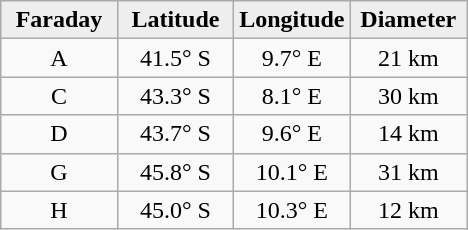<table class="wikitable">
<tr>
<th width="25%" style="background:#eeeeee;">Faraday</th>
<th width="25%" style="background:#eeeeee;">Latitude</th>
<th width="25%" style="background:#eeeeee;">Longitude</th>
<th width="25%" style="background:#eeeeee;">Diameter</th>
</tr>
<tr>
<td align="center">A</td>
<td align="center">41.5° S</td>
<td align="center">9.7° E</td>
<td align="center">21 km</td>
</tr>
<tr>
<td align="center">C</td>
<td align="center">43.3° S</td>
<td align="center">8.1° E</td>
<td align="center">30 km</td>
</tr>
<tr>
<td align="center">D</td>
<td align="center">43.7° S</td>
<td align="center">9.6° E</td>
<td align="center">14 km</td>
</tr>
<tr>
<td align="center">G</td>
<td align="center">45.8° S</td>
<td align="center">10.1° E</td>
<td align="center">31 km</td>
</tr>
<tr>
<td align="center">H</td>
<td align="center">45.0° S</td>
<td align="center">10.3° E</td>
<td align="center">12 km</td>
</tr>
</table>
